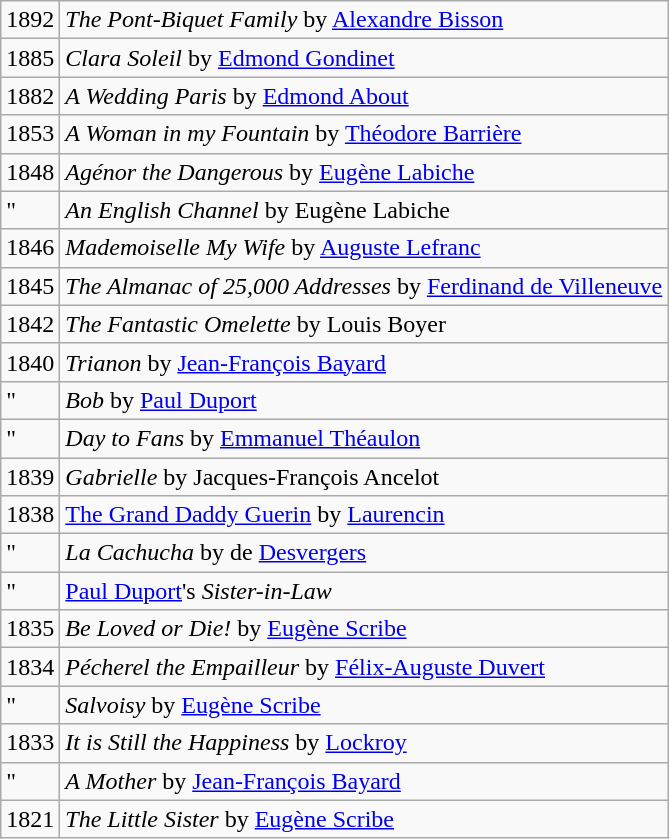<table class="wikitable">
<tr>
<td>1892</td>
<td><em>The Pont-Biquet Family</em> by <a href='#'>Alexandre Bisson</a></td>
</tr>
<tr>
<td>1885</td>
<td><em>Clara Soleil</em> by <a href='#'>Edmond Gondinet</a></td>
</tr>
<tr>
<td>1882</td>
<td><em>A Wedding Paris</em> by <a href='#'>Edmond About</a></td>
</tr>
<tr>
<td>1853</td>
<td><em>A Woman in my Fountain</em> by <a href='#'>Théodore Barrière</a></td>
</tr>
<tr>
<td>1848</td>
<td><em>Agénor the Dangerous</em> by <a href='#'>Eugène Labiche</a></td>
</tr>
<tr>
<td>"</td>
<td><em>An English Channel</em> by Eugène Labiche</td>
</tr>
<tr>
<td>1846</td>
<td><em>Mademoiselle My Wife</em> by <a href='#'>Auguste Lefranc</a></td>
</tr>
<tr>
<td>1845</td>
<td><em>The Almanac of 25,000 Addresses</em> by <a href='#'>Ferdinand de Villeneuve</a></td>
</tr>
<tr>
<td>1842</td>
<td><em>The Fantastic Omelette</em> by Louis Boyer</td>
</tr>
<tr>
<td>1840</td>
<td><em>Trianon</em> by <a href='#'>Jean-François Bayard</a></td>
</tr>
<tr>
<td>"</td>
<td><em>Bob</em> by <a href='#'>Paul Duport</a></td>
</tr>
<tr>
<td>"</td>
<td><em>Day to Fans</em> by <a href='#'>Emmanuel Théaulon</a></td>
</tr>
<tr>
<td>1839</td>
<td><em>Gabrielle</em> by Jacques-François Ancelot</td>
</tr>
<tr>
<td>1838</td>
<td><a href='#'>The Grand Daddy Guerin</a> by <a href='#'>Laurencin</a></td>
</tr>
<tr>
<td>"</td>
<td><em>La Cachucha</em> by de <a href='#'>Desvergers</a></td>
</tr>
<tr>
<td>"</td>
<td><a href='#'>Paul Duport</a>'s <em>Sister-in-Law</em></td>
</tr>
<tr>
<td>1835</td>
<td><em>Be Loved or Die!</em> by <a href='#'>Eugène Scribe</a></td>
</tr>
<tr>
<td>1834</td>
<td><em>Pécherel the Empailleur</em> by <a href='#'>Félix-Auguste Duvert</a></td>
</tr>
<tr>
<td>"</td>
<td><em>Salvoisy</em> by <a href='#'>Eugène Scribe</a></td>
</tr>
<tr>
<td>1833</td>
<td><em>It is Still the Happiness</em> by <a href='#'>Lockroy</a></td>
</tr>
<tr>
<td>"</td>
<td><em>A Mother</em> by <a href='#'>Jean-François Bayard</a></td>
</tr>
<tr>
<td>1821</td>
<td><em>The Little Sister</em> by <a href='#'>Eugène Scribe</a></td>
</tr>
</table>
